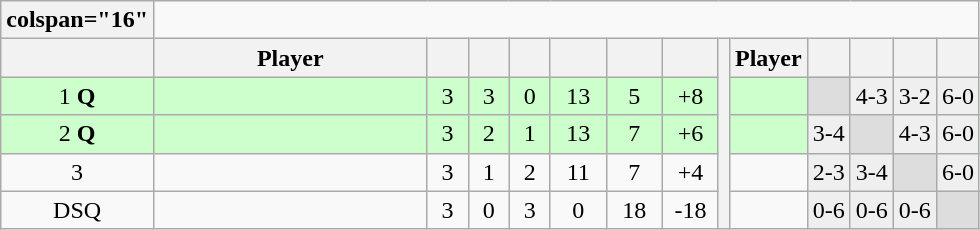<table class=wikitable style=text-align:center>
<tr>
<th>colspan="16" </th>
</tr>
<tr>
<th width=20 abbr=Position></th>
<th width=175>Player</th>
<th width=20 abbr=Played></th>
<th width=20 abbr=Won></th>
<th width=20 abbr=Lost></th>
<th width=30 abbr=Points for></th>
<th width=30 abbr=Points against></th>
<th width=30 abbr=Points difference></th>
<th rowspan="5" abbr=H2H></th>
<th>Player</th>
<th></th>
<th></th>
<th></th>
<th></th>
</tr>
<tr bgcolor=#CCFFCC>
<td>1 <strong>Q</strong></td>
<td align=left></td>
<td>3</td>
<td>3</td>
<td>0</td>
<td>13</td>
<td>5</td>
<td>+8</td>
<td></td>
<td bgcolor="#dddddd"> </td>
<td bgcolor="#efefef">4-3</td>
<td bgcolor="#efefef">3-2</td>
<td bgcolor="#efefef">6-0</td>
</tr>
<tr bgcolor=#CCFFCC>
<td>2 <strong>Q</strong></td>
<td align=left></td>
<td>3</td>
<td>2</td>
<td>1</td>
<td>13</td>
<td>7</td>
<td>+6</td>
<td></td>
<td bgcolor="#efefef">3-4</td>
<td bgcolor="#dddddd"> </td>
<td bgcolor="#efefef">4-3</td>
<td bgcolor="#efefef">6-0</td>
</tr>
<tr>
<td>3 </td>
<td align=left></td>
<td>3</td>
<td>1</td>
<td>2</td>
<td>11</td>
<td>7</td>
<td>+4</td>
<td></td>
<td bgcolor="#efefef">2-3</td>
<td bgcolor="#efefef">3-4</td>
<td bgcolor="#dddddd"> </td>
<td bgcolor="#efefef">6-0</td>
</tr>
<tr>
<td>DSQ</td>
<td align=left></td>
<td>3</td>
<td>0</td>
<td>3</td>
<td>0</td>
<td>18</td>
<td>-18</td>
<td></td>
<td bgcolor="#efefef">0-6</td>
<td bgcolor="#efefef">0-6</td>
<td bgcolor="#efefef">0-6</td>
<td bgcolor="#dddddd"> </td>
</tr>
</table>
